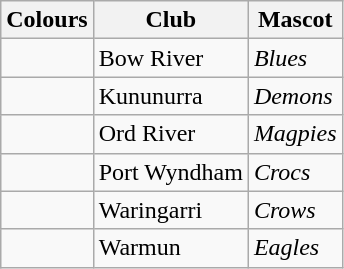<table class="wikitable">
<tr>
<th>Colours</th>
<th>Club</th>
<th>Mascot</th>
</tr>
<tr>
<td></td>
<td>Bow River</td>
<td><em>Blues</em></td>
</tr>
<tr>
<td></td>
<td>Kununurra</td>
<td><em>Demons</em></td>
</tr>
<tr>
<td></td>
<td>Ord River</td>
<td><em>Magpies</em></td>
</tr>
<tr>
<td></td>
<td>Port Wyndham</td>
<td><em>Crocs</em></td>
</tr>
<tr>
<td></td>
<td>Waringarri</td>
<td><em>Crows</em></td>
</tr>
<tr>
<td></td>
<td>Warmun</td>
<td><em>Eagles</em></td>
</tr>
</table>
